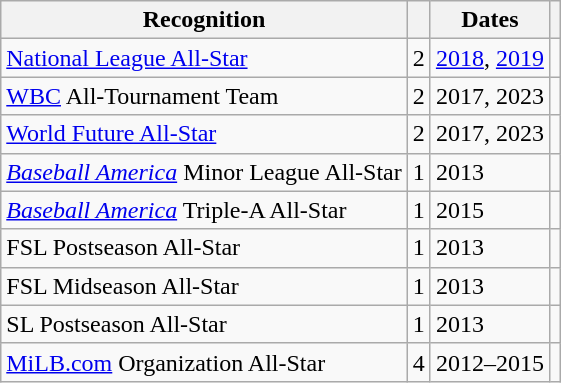<table class="wikitable" margin: 5px; text-align: center;>
<tr>
<th>Recognition</th>
<th></th>
<th>Dates</th>
<th></th>
</tr>
<tr>
<td><a href='#'>National League All-Star</a></td>
<td align="center">2</td>
<td><a href='#'>2018</a>, <a href='#'>2019</a></td>
<td></td>
</tr>
<tr>
<td><a href='#'>WBC</a> All-Tournament Team</td>
<td align="center">2</td>
<td>2017, 2023</td>
<td></td>
</tr>
<tr>
<td><a href='#'>World Future All-Star</a></td>
<td align="center">2</td>
<td>2017, 2023</td>
<td></td>
</tr>
<tr>
<td><em><a href='#'>Baseball America</a></em> Minor League All-Star</td>
<td align="center">1</td>
<td>2013</td>
<td></td>
</tr>
<tr>
<td><em><a href='#'>Baseball America</a></em> Triple-A All-Star</td>
<td align="center">1</td>
<td>2015</td>
<td></td>
</tr>
<tr>
<td>FSL Postseason All-Star</td>
<td align="center">1</td>
<td>2013</td>
<td></td>
</tr>
<tr>
<td>FSL Midseason All-Star</td>
<td align="center">1</td>
<td>2013</td>
<td></td>
</tr>
<tr>
<td>SL Postseason All-Star</td>
<td align="center">1</td>
<td>2013</td>
<td></td>
</tr>
<tr>
<td><a href='#'>MiLB.com</a> Organization All-Star</td>
<td align="center">4</td>
<td>2012–2015</td>
<td></td>
</tr>
</table>
